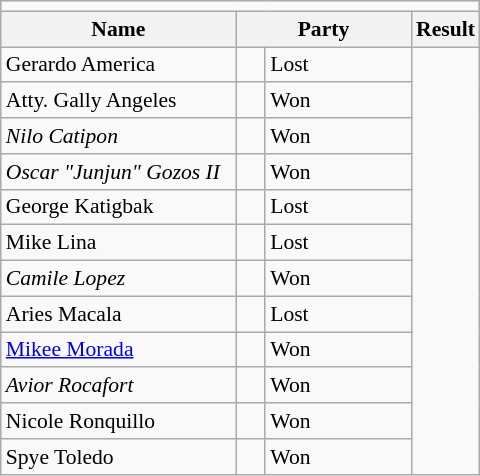<table class=wikitable style="font-size:90%">
<tr>
<td colspan=4 bgcolor=></td>
</tr>
<tr>
<th width=150px>Name</th>
<th colspan=2 width=110px>Party</th>
<th>Result</th>
</tr>
<tr>
<td>Gerardo America</td>
<td></td>
<td>Lost</td>
</tr>
<tr>
<td>Atty. Gally Angeles</td>
<td></td>
<td>Won</td>
</tr>
<tr>
<td><em>Nilo Catipon</em></td>
<td></td>
<td>Won</td>
</tr>
<tr>
<td><em>Oscar "Junjun" Gozos II</em></td>
<td></td>
<td>Won</td>
</tr>
<tr>
<td>George Katigbak</td>
<td></td>
<td>Lost</td>
</tr>
<tr>
<td>Mike Lina</td>
<td></td>
<td>Lost</td>
</tr>
<tr>
<td><em>Camile Lopez</em></td>
<td></td>
<td>Won</td>
</tr>
<tr>
<td>Aries Macala</td>
<td></td>
<td>Lost</td>
</tr>
<tr>
<td><a href='#'>Mikee Morada</a></td>
<td></td>
<td>Won</td>
</tr>
<tr>
<td><em>Avior Rocafort</em></td>
<td></td>
<td>Won</td>
</tr>
<tr>
<td>Nicole Ronquillo</td>
<td></td>
<td>Won</td>
</tr>
<tr>
<td>Spye Toledo</td>
<td></td>
<td>Won</td>
</tr>
</table>
